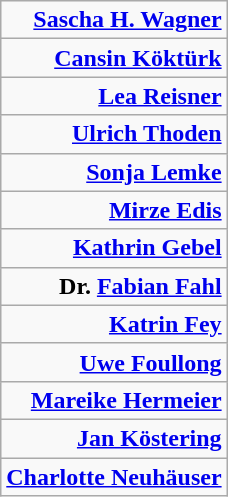<table class="wikitable sortable" style="text-align:right">
<tr>
<td><strong><a href='#'>Sascha H. Wagner</a></strong></td>
</tr>
<tr>
<td><strong><a href='#'>Cansin Köktürk</a></strong></td>
</tr>
<tr>
<td><strong><a href='#'>Lea Reisner</a></strong></td>
</tr>
<tr>
<td><strong><a href='#'>Ulrich Thoden</a></strong></td>
</tr>
<tr>
<td><strong><a href='#'>Sonja Lemke</a></strong></td>
</tr>
<tr>
<td><strong><a href='#'>Mirze Edis</a></strong></td>
</tr>
<tr>
<td><strong><a href='#'>Kathrin Gebel</a></strong></td>
</tr>
<tr>
<td><strong>Dr. <a href='#'>Fabian Fahl</a></strong></td>
</tr>
<tr>
<td><strong><a href='#'>Katrin Fey</a></strong></td>
</tr>
<tr>
<td><strong><a href='#'>Uwe Foullong</a></strong></td>
</tr>
<tr>
<td><strong><a href='#'>Mareike Hermeier</a></strong></td>
</tr>
<tr>
<td><strong><a href='#'>Jan Köstering</a></strong></td>
</tr>
<tr>
<td><strong><a href='#'>Charlotte Neuhäuser</a></strong></td>
</tr>
</table>
